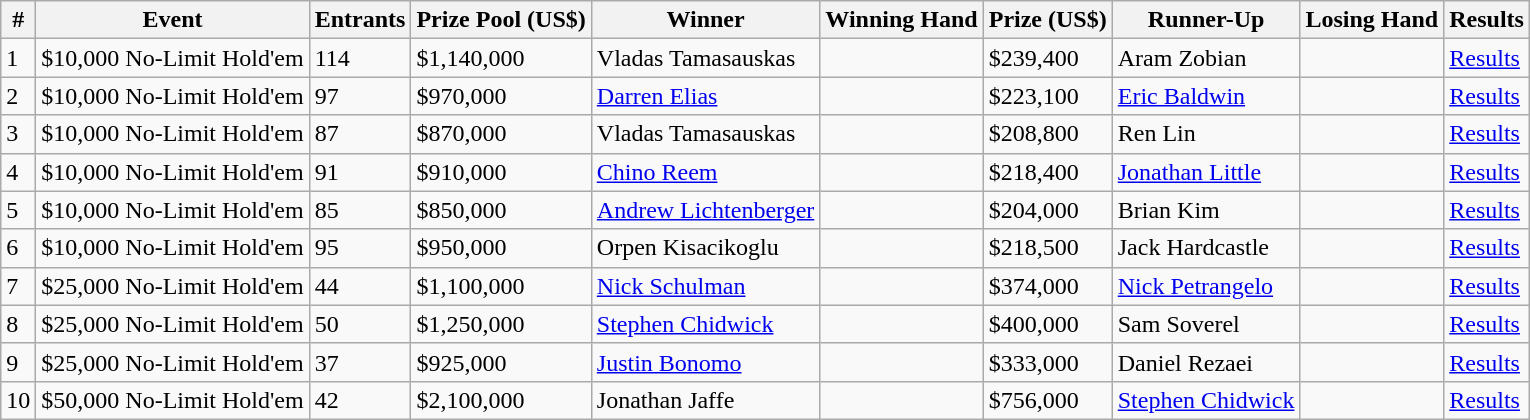<table class="wikitable">
<tr>
<th>#</th>
<th>Event</th>
<th>Entrants</th>
<th>Prize Pool (US$)</th>
<th>Winner</th>
<th>Winning Hand</th>
<th>Prize (US$)</th>
<th>Runner-Up</th>
<th>Losing Hand</th>
<th>Results</th>
</tr>
<tr>
<td>1</td>
<td>$10,000 No-Limit Hold'em</td>
<td>114</td>
<td>$1,140,000</td>
<td> Vladas Tamasauskas</td>
<td></td>
<td>$239,400</td>
<td> Aram Zobian</td>
<td></td>
<td><a href='#'>Results</a></td>
</tr>
<tr>
<td>2</td>
<td>$10,000 No-Limit Hold'em</td>
<td>97</td>
<td>$970,000</td>
<td> <a href='#'>Darren Elias</a></td>
<td></td>
<td>$223,100</td>
<td> <a href='#'>Eric Baldwin</a></td>
<td></td>
<td><a href='#'>Results</a></td>
</tr>
<tr>
<td>3</td>
<td>$10,000 No-Limit Hold'em</td>
<td>87</td>
<td>$870,000</td>
<td> Vladas Tamasauskas</td>
<td></td>
<td>$208,800</td>
<td> Ren Lin</td>
<td></td>
<td><a href='#'>Results</a></td>
</tr>
<tr>
<td>4</td>
<td>$10,000 No-Limit Hold'em</td>
<td>91</td>
<td>$910,000</td>
<td> <a href='#'>Chino Reem</a></td>
<td></td>
<td>$218,400</td>
<td> <a href='#'>Jonathan Little</a></td>
<td></td>
<td><a href='#'>Results</a></td>
</tr>
<tr>
<td>5</td>
<td>$10,000 No-Limit Hold'em</td>
<td>85</td>
<td>$850,000</td>
<td> <a href='#'>Andrew Lichtenberger</a></td>
<td></td>
<td>$204,000</td>
<td> Brian Kim</td>
<td></td>
<td><a href='#'>Results</a></td>
</tr>
<tr>
<td>6</td>
<td>$10,000 No-Limit Hold'em</td>
<td>95</td>
<td>$950,000</td>
<td> Orpen Kisacikoglu</td>
<td></td>
<td>$218,500</td>
<td> Jack Hardcastle</td>
<td></td>
<td><a href='#'>Results</a></td>
</tr>
<tr>
<td>7</td>
<td>$25,000 No-Limit Hold'em</td>
<td>44</td>
<td>$1,100,000</td>
<td> <a href='#'>Nick Schulman</a></td>
<td></td>
<td>$374,000</td>
<td> <a href='#'>Nick Petrangelo</a></td>
<td></td>
<td><a href='#'>Results</a></td>
</tr>
<tr>
<td>8</td>
<td>$25,000 No-Limit Hold'em</td>
<td>50</td>
<td>$1,250,000</td>
<td> <a href='#'>Stephen Chidwick</a></td>
<td></td>
<td>$400,000</td>
<td> Sam Soverel</td>
<td></td>
<td><a href='#'>Results</a></td>
</tr>
<tr>
<td>9</td>
<td>$25,000 No-Limit Hold'em</td>
<td>37</td>
<td>$925,000</td>
<td> <a href='#'>Justin Bonomo</a></td>
<td></td>
<td>$333,000</td>
<td> Daniel Rezaei</td>
<td></td>
<td><a href='#'>Results</a></td>
</tr>
<tr>
<td>10</td>
<td>$50,000 No-Limit Hold'em</td>
<td>42</td>
<td>$2,100,000</td>
<td> Jonathan Jaffe</td>
<td></td>
<td>$756,000</td>
<td> <a href='#'>Stephen Chidwick</a></td>
<td></td>
<td><a href='#'>Results</a></td>
</tr>
</table>
